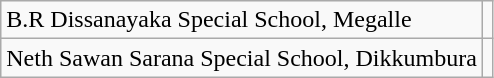<table class="wikitable">
<tr>
<td>B.R Dissanayaka Special School, Megalle</td>
<td></td>
</tr>
<tr>
<td>Neth Sawan Sarana Special School, Dikkumbura</td>
<td></td>
</tr>
</table>
